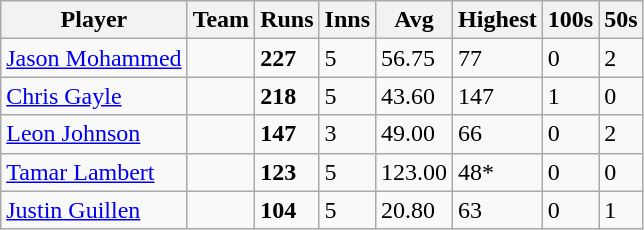<table class="wikitable">
<tr>
<th>Player</th>
<th>Team</th>
<th>Runs</th>
<th>Inns</th>
<th>Avg</th>
<th>Highest</th>
<th>100s</th>
<th>50s</th>
</tr>
<tr>
<td><a href='#'>Jason Mohammed</a></td>
<td></td>
<td><strong>227</strong></td>
<td>5</td>
<td>56.75</td>
<td>77</td>
<td>0</td>
<td>2</td>
</tr>
<tr>
<td><a href='#'>Chris Gayle</a></td>
<td></td>
<td><strong>218</strong></td>
<td>5</td>
<td>43.60</td>
<td>147</td>
<td>1</td>
<td>0</td>
</tr>
<tr>
<td><a href='#'>Leon Johnson</a></td>
<td></td>
<td><strong>147</strong></td>
<td>3</td>
<td>49.00</td>
<td>66</td>
<td>0</td>
<td>2</td>
</tr>
<tr>
<td><a href='#'>Tamar Lambert</a></td>
<td></td>
<td><strong>123</strong></td>
<td>5</td>
<td>123.00</td>
<td>48*</td>
<td>0</td>
<td>0</td>
</tr>
<tr>
<td><a href='#'>Justin Guillen</a></td>
<td></td>
<td><strong>104</strong></td>
<td>5</td>
<td>20.80</td>
<td>63</td>
<td>0</td>
<td>1</td>
</tr>
</table>
